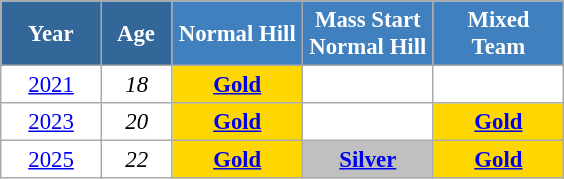<table class="wikitable" style="font-size:95%; text-align:center; border:grey solid 1px; border-collapse:collapse; background:#ffffff;">
<tr>
<th style="background-color:#369; color:white; width:60px;"> Year </th>
<th style="background-color:#369; color:white; width:40px;"> Age </th>
<th style="background-color:#4180be; color:white; width:80px;">Normal Hill</th>
<th style="background-color:#4180be; color:white; width:80px;">Mass Start Normal Hill</th>
<th style="background-color:#4180be; color:white; width:80px;">Mixed Team</th>
</tr>
<tr>
<td><a href='#'>2021</a></td>
<td><em>18</em></td>
<td style="background:gold;"><a href='#'><strong>Gold</strong></a></td>
<td></td>
<td></td>
</tr>
<tr>
<td><a href='#'>2023</a></td>
<td><em>20</em></td>
<td style="background:gold;"><a href='#'><strong>Gold</strong></a></td>
<td></td>
<td style="background:gold;"><a href='#'><strong>Gold</strong></a></td>
</tr>
<tr>
<td><a href='#'>2025</a></td>
<td><em>22</em></td>
<td style="background:gold;"><a href='#'><strong>Gold</strong></a></td>
<td style="background:silver;"><a href='#'><strong>Silver</strong></a></td>
<td style="background:gold;"><a href='#'><strong>Gold</strong></a></td>
</tr>
</table>
